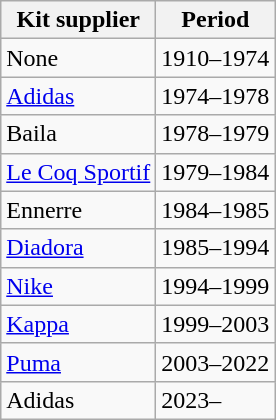<table class="wikitable" style="text-align: left">
<tr>
<th>Kit supplier</th>
<th>Period</th>
</tr>
<tr>
<td>None</td>
<td>1910–1974</td>
</tr>
<tr>
<td> <a href='#'>Adidas</a></td>
<td>1974–1978</td>
</tr>
<tr>
<td> Baila</td>
<td>1978–1979</td>
</tr>
<tr>
<td> <a href='#'>Le Coq Sportif</a></td>
<td>1979–1984</td>
</tr>
<tr>
<td> Ennerre</td>
<td>1984–1985</td>
</tr>
<tr>
<td> <a href='#'>Diadora</a></td>
<td>1985–1994</td>
</tr>
<tr>
<td> <a href='#'>Nike</a></td>
<td>1994–1999</td>
</tr>
<tr>
<td> <a href='#'>Kappa</a></td>
<td>1999–2003</td>
</tr>
<tr>
<td> <a href='#'>Puma</a></td>
<td>2003–2022</td>
</tr>
<tr>
<td> Adidas</td>
<td>2023–</td>
</tr>
</table>
